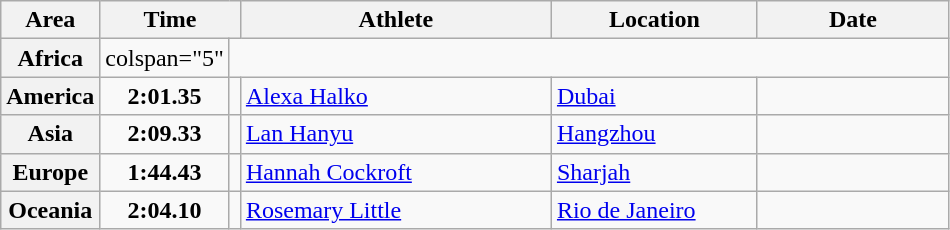<table class="wikitable">
<tr>
<th width="45">Area</th>
<th width="80" colspan="2">Time</th>
<th width="200">Athlete</th>
<th width="130">Location</th>
<th width="120">Date</th>
</tr>
<tr>
<th>Africa</th>
<td>colspan="5" </td>
</tr>
<tr>
<th>America</th>
<td align="center"><strong>2:01.35</strong></td>
<td align="center"></td>
<td> <a href='#'>Alexa Halko</a></td>
<td> <a href='#'>Dubai</a></td>
<td align="right"></td>
</tr>
<tr>
<th>Asia</th>
<td align="center"><strong>2:09.33</strong></td>
<td align="center"></td>
<td> <a href='#'>Lan Hanyu</a></td>
<td> <a href='#'>Hangzhou</a></td>
<td align="right"></td>
</tr>
<tr>
<th>Europe</th>
<td align="center"><strong>1:44.43</strong></td>
<td align="center"><strong></strong></td>
<td> <a href='#'>Hannah Cockroft</a></td>
<td> <a href='#'>Sharjah</a></td>
<td align="right"></td>
</tr>
<tr>
<th>Oceania</th>
<td align="center"><strong>2:04.10</strong></td>
<td align="center"></td>
<td> <a href='#'>Rosemary Little</a></td>
<td> <a href='#'>Rio de Janeiro</a></td>
<td align="right"></td>
</tr>
</table>
